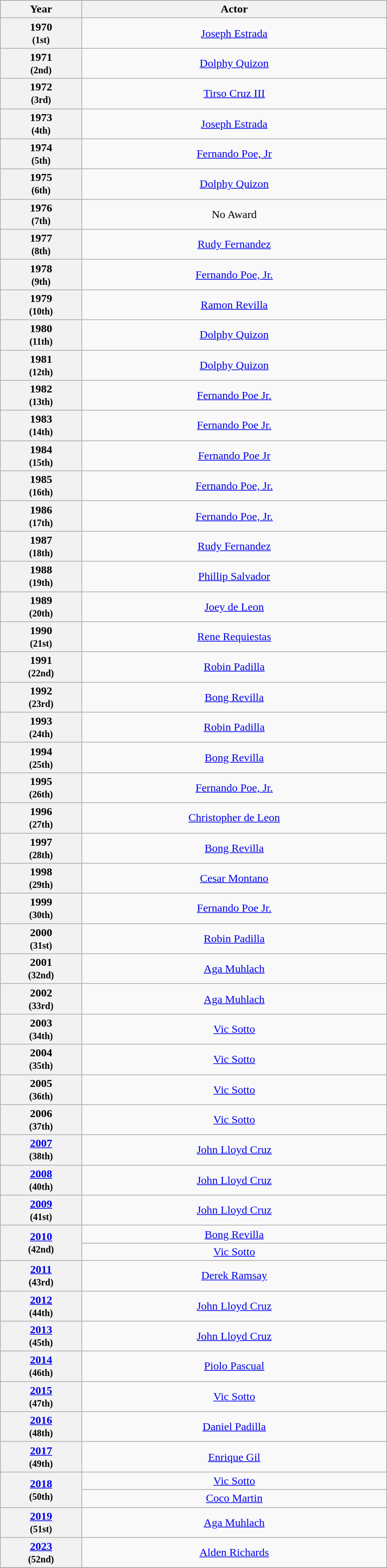<table class="wikitable" rowspan=2 style="text-align: center;">
<tr style="background:#bebebe;">
<th scope="col" style="width:8%;">Year</th>
<th scope="col" style="width:30%;">Actor</th>
</tr>
<tr>
<th scope="row" style="text-align:center">1970 <br><small>(1st)</small></th>
<td><a href='#'>Joseph Estrada</a></td>
</tr>
<tr>
<th scope="row" style="text-align:center">1971 <br><small>(2nd)</small></th>
<td><a href='#'>Dolphy Quizon</a></td>
</tr>
<tr>
<th scope="row" style="text-align:center">1972 <br><small>(3rd)</small></th>
<td><a href='#'>Tirso Cruz III</a></td>
</tr>
<tr>
<th scope="row" style="text-align:center">1973 <br><small>(4th)</small></th>
<td><a href='#'>Joseph Estrada</a></td>
</tr>
<tr>
<th scope="row" style="text-align:center">1974 <br><small>(5th)</small></th>
<td><a href='#'>Fernando Poe, Jr</a></td>
</tr>
<tr>
<th scope="row" style="text-align:center">1975 <br><small>(6th)</small></th>
<td><a href='#'>Dolphy Quizon</a></td>
</tr>
<tr>
<th scope="row" style="text-align:center">1976 <br><small>(7th)</small></th>
<td>No Award</td>
</tr>
<tr>
<th scope="row" style="text-align:center">1977 <br><small>(8th)</small></th>
<td><a href='#'>Rudy Fernandez</a></td>
</tr>
<tr>
<th scope="row" style="text-align:center">1978 <br><small>(9th)</small></th>
<td><a href='#'>Fernando Poe, Jr.</a></td>
</tr>
<tr>
<th scope="row" style="text-align:center">1979 <br><small>(10th)</small></th>
<td><a href='#'>Ramon Revilla</a></td>
</tr>
<tr>
<th scope="row" style="text-align:center">1980 <br><small>(11th)</small></th>
<td><a href='#'>Dolphy Quizon</a></td>
</tr>
<tr>
<th scope="row" style="text-align:center">1981 <br><small>(12th)</small></th>
<td><a href='#'>Dolphy Quizon</a></td>
</tr>
<tr>
<th scope="row" style="text-align:center">1982 <br><small>(13th)</small></th>
<td><a href='#'>Fernando Poe Jr.</a></td>
</tr>
<tr>
<th scope="row" style="text-align:center">1983 <br><small>(14th)</small></th>
<td><a href='#'>Fernando Poe Jr.</a></td>
</tr>
<tr>
<th scope="row" style="text-align:center">1984 <br><small>(15th)</small></th>
<td><a href='#'>Fernando Poe Jr</a></td>
</tr>
<tr>
<th scope="row" style="text-align:center">1985 <br><small>(16th)</small></th>
<td><a href='#'>Fernando Poe, Jr.</a></td>
</tr>
<tr>
<th scope="row" style="text-align:center">1986 <br><small>(17th)</small></th>
<td><a href='#'>Fernando Poe, Jr.</a></td>
</tr>
<tr>
<th scope="row" style="text-align:center">1987 <br><small>(18th)</small></th>
<td><a href='#'>Rudy Fernandez</a></td>
</tr>
<tr>
<th scope="row" style="text-align:center">1988 <br><small>(19th)</small></th>
<td><a href='#'>Phillip Salvador</a></td>
</tr>
<tr>
<th scope="row" style="text-align:center">1989 <br><small>(20th)</small></th>
<td><a href='#'>Joey de Leon</a></td>
</tr>
<tr>
<th scope="row" style="text-align:center">1990 <br><small>(21st)</small></th>
<td><a href='#'>Rene Requiestas</a></td>
</tr>
<tr>
<th scope="row" style="text-align:center">1991 <br><small>(22nd)</small></th>
<td><a href='#'>Robin Padilla</a></td>
</tr>
<tr>
<th scope="row" style="text-align:center">1992 <br><small>(23rd)</small></th>
<td><a href='#'>Bong Revilla</a></td>
</tr>
<tr>
<th scope="row" style="text-align:center">1993 <br><small>(24th)</small></th>
<td><a href='#'>Robin Padilla</a></td>
</tr>
<tr>
<th scope="row" style="text-align:center">1994 <br><small>(25th)</small></th>
<td><a href='#'>Bong Revilla</a></td>
</tr>
<tr>
<th scope="row" style="text-align:center">1995 <br><small>(26th)</small></th>
<td><a href='#'>Fernando Poe, Jr.</a></td>
</tr>
<tr>
<th scope="row" style="text-align:center">1996 <br><small>(27th)</small></th>
<td><a href='#'>Christopher de Leon</a></td>
</tr>
<tr>
<th scope="row" style="text-align:center">1997 <br><small>(28th)</small></th>
<td><a href='#'>Bong Revilla</a></td>
</tr>
<tr>
<th scope="row" style="text-align:center">1998 <br><small>(29th)</small></th>
<td><a href='#'>Cesar Montano</a></td>
</tr>
<tr>
<th scope="row" style="text-align:center">1999 <br><small>(30th)</small></th>
<td><a href='#'>Fernando Poe Jr.</a></td>
</tr>
<tr>
<th scope="row" style="text-align:center">2000 <br><small>(31st)</small></th>
<td><a href='#'>Robin Padilla</a></td>
</tr>
<tr>
<th scope="row" style="text-align:center">2001 <br><small>(32nd)</small></th>
<td><a href='#'>Aga Muhlach</a></td>
</tr>
<tr>
<th scope="row" style="text-align:center">2002 <br><small>(33rd)</small></th>
<td><a href='#'>Aga Muhlach</a></td>
</tr>
<tr>
<th scope="row" style="text-align:center">2003 <br><small>(34th)</small></th>
<td><a href='#'>Vic Sotto</a></td>
</tr>
<tr>
<th scope="row" style="text-align:center">2004 <br><small>(35th)</small></th>
<td><a href='#'>Vic Sotto</a></td>
</tr>
<tr>
<th scope="row" style="text-align:center">2005 <br><small>(36th)</small></th>
<td><a href='#'>Vic Sotto</a></td>
</tr>
<tr>
<th scope="row" style="text-align:center">2006 <br><small>(37th)</small></th>
<td><a href='#'>Vic Sotto</a></td>
</tr>
<tr>
<th scope="row" style="text-align:center"><a href='#'>2007</a> <br><small>(38th)</small></th>
<td><a href='#'>John Lloyd Cruz</a></td>
</tr>
<tr>
<th scope="row" style="text-align:center"><a href='#'>2008</a> <br><small>(40th)</small></th>
<td><a href='#'>John Lloyd Cruz</a></td>
</tr>
<tr>
<th scope="row" style="text-align:center"><a href='#'>2009</a> <br><small>(41st)</small></th>
<td><a href='#'>John Lloyd Cruz</a></td>
</tr>
<tr>
<th scope="row" style="text-align:center" rowspan=2><a href='#'>2010</a> <br><small>(42nd)</small></th>
<td><a href='#'>Bong Revilla</a></td>
</tr>
<tr>
<td><a href='#'>Vic Sotto</a></td>
</tr>
<tr>
<th scope="row" style="text-align:center"><a href='#'>2011</a> <br><small>(43rd)</small></th>
<td><a href='#'>Derek Ramsay</a></td>
</tr>
<tr>
<th scope="row" style="text-align:center"><a href='#'>2012</a> <br><small>(44th)</small></th>
<td><a href='#'>John Lloyd Cruz</a></td>
</tr>
<tr>
<th scope="row" style="text-align:center"><a href='#'>2013</a> <br><small>(45th)</small></th>
<td><a href='#'>John Lloyd Cruz</a></td>
</tr>
<tr>
<th scope="row" style="text-align:center"><a href='#'>2014</a><br><small>(46th)</small></th>
<td><a href='#'>Piolo Pascual</a></td>
</tr>
<tr>
<th scope="row" style="text-align:center"><a href='#'>2015</a><br><small>(47th)</small></th>
<td><a href='#'>Vic Sotto</a></td>
</tr>
<tr>
<th scope="row" style="text-align:center"><a href='#'>2016</a><br><small>(48th)</small></th>
<td><a href='#'>Daniel Padilla</a></td>
</tr>
<tr>
<th scope="row" style="text-align:center"><a href='#'>2017</a><br><small>(49th)</small></th>
<td><a href='#'>Enrique Gil</a></td>
</tr>
<tr>
<th scope="row" style="text-align:center" rowspan=2><a href='#'>2018</a> <br><small>(50th)</small></th>
<td><a href='#'>Vic Sotto</a></td>
</tr>
<tr>
<td><a href='#'>Coco Martin</a></td>
</tr>
<tr>
<th scope="row" style="text-align:center"><a href='#'>2019</a><br><small>(51st)</small></th>
<td><a href='#'>Aga Muhlach</a></td>
</tr>
<tr>
<th scope="row" style="text-align:center"><a href='#'>2023</a><br><small>(52nd)</small></th>
<td><a href='#'>Alden Richards</a></td>
</tr>
<tr>
</tr>
</table>
